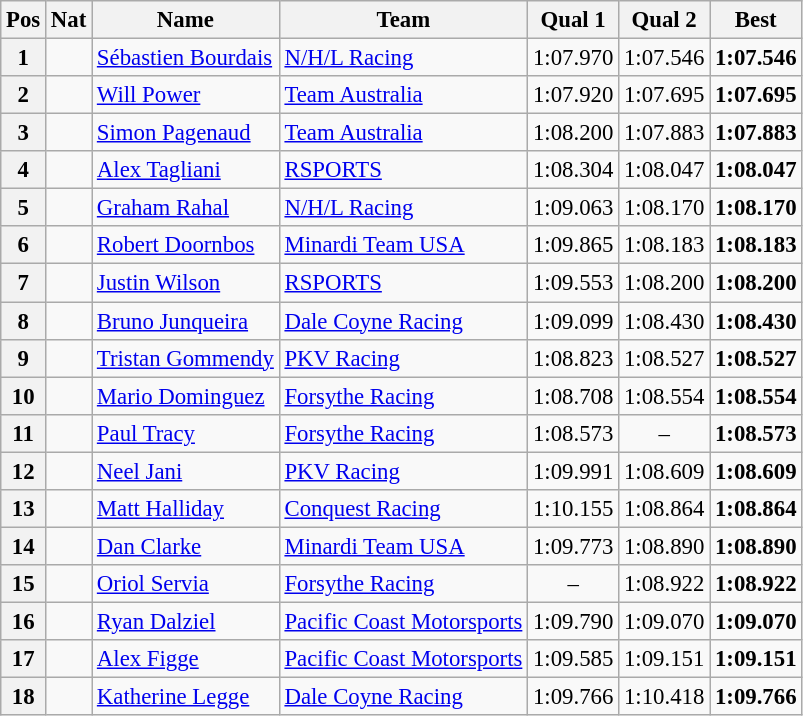<table class="wikitable" style="font-size: 95%;">
<tr>
<th>Pos</th>
<th>Nat</th>
<th>Name</th>
<th>Team</th>
<th>Qual 1</th>
<th>Qual 2</th>
<th>Best</th>
</tr>
<tr>
<th>1</th>
<td></td>
<td><a href='#'>Sébastien Bourdais</a></td>
<td><a href='#'>N/H/L Racing</a></td>
<td>1:07.970</td>
<td>1:07.546</td>
<td><strong>1:07.546</strong></td>
</tr>
<tr>
<th>2</th>
<td></td>
<td><a href='#'>Will Power</a></td>
<td><a href='#'>Team Australia</a></td>
<td>1:07.920</td>
<td>1:07.695</td>
<td><strong>1:07.695</strong></td>
</tr>
<tr>
<th>3</th>
<td></td>
<td><a href='#'>Simon Pagenaud</a></td>
<td><a href='#'>Team Australia</a></td>
<td>1:08.200</td>
<td>1:07.883</td>
<td><strong>1:07.883</strong></td>
</tr>
<tr>
<th>4</th>
<td></td>
<td><a href='#'>Alex Tagliani</a></td>
<td><a href='#'>RSPORTS</a></td>
<td>1:08.304</td>
<td>1:08.047</td>
<td><strong>1:08.047</strong></td>
</tr>
<tr>
<th>5</th>
<td></td>
<td><a href='#'>Graham Rahal</a></td>
<td><a href='#'>N/H/L Racing</a></td>
<td>1:09.063</td>
<td>1:08.170</td>
<td><strong>1:08.170</strong></td>
</tr>
<tr>
<th>6</th>
<td></td>
<td><a href='#'>Robert Doornbos</a></td>
<td><a href='#'>Minardi Team USA</a></td>
<td>1:09.865</td>
<td>1:08.183</td>
<td><strong>1:08.183</strong></td>
</tr>
<tr>
<th>7</th>
<td></td>
<td><a href='#'>Justin Wilson</a></td>
<td><a href='#'>RSPORTS</a></td>
<td>1:09.553</td>
<td>1:08.200</td>
<td><strong>1:08.200</strong></td>
</tr>
<tr>
<th>8</th>
<td></td>
<td><a href='#'>Bruno Junqueira</a></td>
<td><a href='#'>Dale Coyne Racing</a></td>
<td>1:09.099</td>
<td>1:08.430</td>
<td><strong>1:08.430</strong></td>
</tr>
<tr>
<th>9</th>
<td></td>
<td><a href='#'>Tristan Gommendy</a></td>
<td><a href='#'>PKV Racing</a></td>
<td>1:08.823</td>
<td>1:08.527</td>
<td><strong>1:08.527</strong></td>
</tr>
<tr>
<th>10</th>
<td></td>
<td><a href='#'>Mario Dominguez</a></td>
<td><a href='#'>Forsythe Racing</a></td>
<td>1:08.708</td>
<td>1:08.554</td>
<td><strong>1:08.554</strong></td>
</tr>
<tr>
<th>11</th>
<td></td>
<td><a href='#'>Paul Tracy</a></td>
<td><a href='#'>Forsythe Racing</a></td>
<td>1:08.573</td>
<td align="center">–</td>
<td><strong>1:08.573</strong></td>
</tr>
<tr>
<th>12</th>
<td></td>
<td><a href='#'>Neel Jani</a></td>
<td><a href='#'>PKV Racing</a></td>
<td>1:09.991</td>
<td>1:08.609</td>
<td><strong>1:08.609</strong></td>
</tr>
<tr>
<th>13</th>
<td></td>
<td><a href='#'>Matt Halliday</a></td>
<td><a href='#'>Conquest Racing</a></td>
<td>1:10.155</td>
<td>1:08.864</td>
<td><strong>1:08.864</strong></td>
</tr>
<tr>
<th>14</th>
<td></td>
<td><a href='#'>Dan Clarke</a></td>
<td><a href='#'>Minardi Team USA</a></td>
<td>1:09.773</td>
<td>1:08.890</td>
<td><strong>1:08.890</strong></td>
</tr>
<tr>
<th>15</th>
<td></td>
<td><a href='#'>Oriol Servia</a></td>
<td><a href='#'>Forsythe Racing</a></td>
<td align="center">–</td>
<td>1:08.922</td>
<td><strong>1:08.922</strong></td>
</tr>
<tr>
<th>16</th>
<td></td>
<td><a href='#'>Ryan Dalziel</a></td>
<td><a href='#'>Pacific Coast Motorsports</a></td>
<td>1:09.790</td>
<td>1:09.070</td>
<td><strong>1:09.070</strong></td>
</tr>
<tr>
<th>17</th>
<td></td>
<td><a href='#'>Alex Figge</a></td>
<td><a href='#'>Pacific Coast Motorsports</a></td>
<td>1:09.585</td>
<td>1:09.151</td>
<td><strong>1:09.151</strong></td>
</tr>
<tr>
<th>18</th>
<td></td>
<td><a href='#'>Katherine Legge</a></td>
<td><a href='#'>Dale Coyne Racing</a></td>
<td>1:09.766</td>
<td>1:10.418</td>
<td><strong>1:09.766</strong></td>
</tr>
</table>
